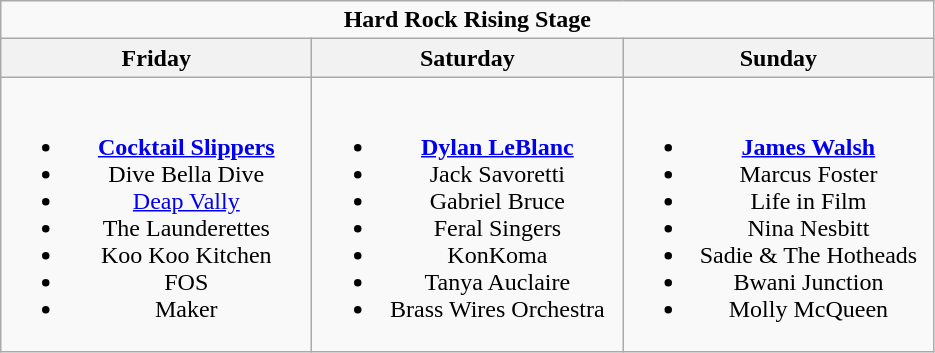<table class="wikitable">
<tr>
<td colspan="3" style="text-align:center;"><strong>Hard Rock Rising Stage</strong></td>
</tr>
<tr>
<th>Friday</th>
<th>Saturday</th>
<th>Sunday</th>
</tr>
<tr>
<td style="text-align:center; vertical-align:top; width:200px;"><br><ul><li><strong><a href='#'>Cocktail Slippers</a></strong></li><li>Dive Bella Dive</li><li><a href='#'>Deap Vally</a></li><li>The Launderettes</li><li>Koo Koo Kitchen</li><li>FOS</li><li>Maker</li></ul></td>
<td style="text-align:center; vertical-align:top; width:200px;"><br><ul><li><strong><a href='#'>Dylan LeBlanc</a></strong></li><li>Jack Savoretti</li><li>Gabriel Bruce</li><li>Feral Singers</li><li>KonKoma</li><li>Tanya Auclaire</li><li>Brass Wires Orchestra</li></ul></td>
<td style="text-align:center; vertical-align:top; width:200px;"><br><ul><li><strong><a href='#'>James Walsh</a></strong></li><li>Marcus Foster</li><li>Life in Film</li><li>Nina Nesbitt</li><li>Sadie & The Hotheads</li><li>Bwani Junction</li><li>Molly McQueen</li></ul></td>
</tr>
</table>
